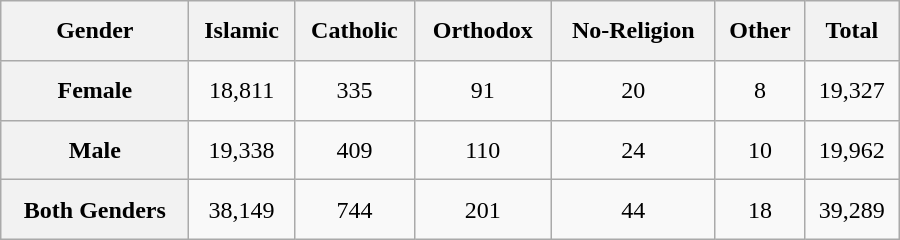<table class="wikitable" style="text-align:center; width:600px; height:160px;">
<tr>
<th scope="col">Gender</th>
<th scope="col">Islamic</th>
<th scope="col">Catholic</th>
<th scope="col">Orthodox</th>
<th scope="col">No-Religion</th>
<th scope="col">Other</th>
<th scope="col">Total</th>
</tr>
<tr>
<th scope="row">Female</th>
<td>18,811</td>
<td>335</td>
<td>91</td>
<td>20</td>
<td>8</td>
<td>19,327</td>
</tr>
<tr>
<th scope="row">Male</th>
<td>19,338</td>
<td>409</td>
<td>110</td>
<td>24</td>
<td>10</td>
<td>19,962</td>
</tr>
<tr>
<th scope="row">Both Genders</th>
<td>38,149</td>
<td>744</td>
<td>201</td>
<td>44</td>
<td>18</td>
<td>39,289</td>
</tr>
</table>
